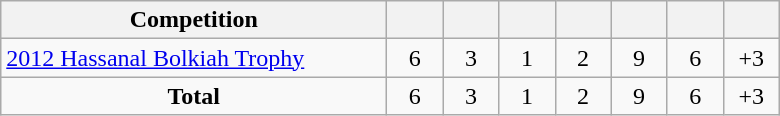<table class="wikitable" style="text-align: center;">
<tr>
<th width=250>Competition</th>
<th width=30></th>
<th width=30></th>
<th width=30></th>
<th width=30></th>
<th width=30></th>
<th width=30></th>
<th width=30></th>
</tr>
<tr>
<td align="left"><a href='#'>2012 Hassanal Bolkiah Trophy</a></td>
<td>6</td>
<td>3</td>
<td>1</td>
<td>2</td>
<td>9</td>
<td>6</td>
<td>+3</td>
</tr>
<tr>
<td><strong>Total</strong></td>
<td>6</td>
<td>3</td>
<td>1</td>
<td>2</td>
<td>9</td>
<td>6</td>
<td>+3</td>
</tr>
</table>
